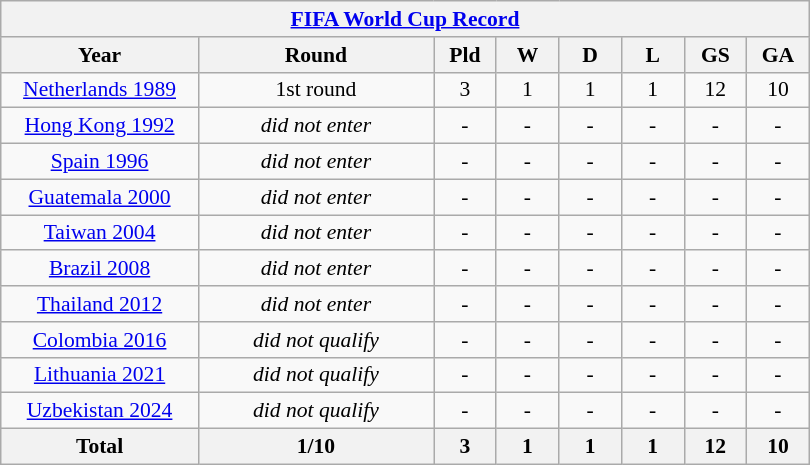<table class="wikitable" style="text-align: center;font-size:90%;">
<tr>
<th colspan=8><a href='#'>FIFA World Cup Record</a></th>
</tr>
<tr>
<th width=125>Year</th>
<th width=150>Round</th>
<th width=35>Pld</th>
<th width=35>W</th>
<th width=35>D</th>
<th width=35>L</th>
<th width=35>GS</th>
<th width=35>GA</th>
</tr>
<tr>
<td><a href='#'>Netherlands 1989</a></td>
<td>1st round</td>
<td>3</td>
<td>1</td>
<td>1</td>
<td>1</td>
<td>12</td>
<td>10</td>
</tr>
<tr>
<td><a href='#'>Hong Kong 1992</a></td>
<td><em>did not enter</em></td>
<td>-</td>
<td>-</td>
<td>-</td>
<td>-</td>
<td>-</td>
<td>-</td>
</tr>
<tr>
<td><a href='#'>Spain 1996</a></td>
<td><em>did not enter</em></td>
<td>-</td>
<td>-</td>
<td>-</td>
<td>-</td>
<td>-</td>
<td>-</td>
</tr>
<tr>
<td><a href='#'>Guatemala 2000</a></td>
<td><em>did not enter</em></td>
<td>-</td>
<td>-</td>
<td>-</td>
<td>-</td>
<td>-</td>
<td>-</td>
</tr>
<tr>
<td><a href='#'>Taiwan 2004</a></td>
<td><em>did not enter</em></td>
<td>-</td>
<td>-</td>
<td>-</td>
<td>-</td>
<td>-</td>
<td>-</td>
</tr>
<tr>
<td><a href='#'>Brazil 2008</a></td>
<td><em>did not enter</em></td>
<td>-</td>
<td>-</td>
<td>-</td>
<td>-</td>
<td>-</td>
<td>-</td>
</tr>
<tr>
<td><a href='#'>Thailand 2012</a></td>
<td><em>did not enter</em></td>
<td>-</td>
<td>-</td>
<td>-</td>
<td>-</td>
<td>-</td>
<td>-</td>
</tr>
<tr>
<td><a href='#'>Colombia 2016</a></td>
<td><em>did not qualify</em></td>
<td>-</td>
<td>-</td>
<td>-</td>
<td>-</td>
<td>-</td>
<td>-</td>
</tr>
<tr>
<td><a href='#'>Lithuania 2021</a></td>
<td><em>did not qualify</em></td>
<td>-</td>
<td>-</td>
<td>-</td>
<td>-</td>
<td>-</td>
<td>-</td>
</tr>
<tr>
<td><a href='#'>Uzbekistan 2024</a></td>
<td><em>did not qualify</em></td>
<td>-</td>
<td>-</td>
<td>-</td>
<td>-</td>
<td>-</td>
<td>-</td>
</tr>
<tr>
<th><strong>Total</strong></th>
<th>1/10</th>
<th>3</th>
<th>1</th>
<th>1</th>
<th>1</th>
<th>12</th>
<th>10</th>
</tr>
</table>
